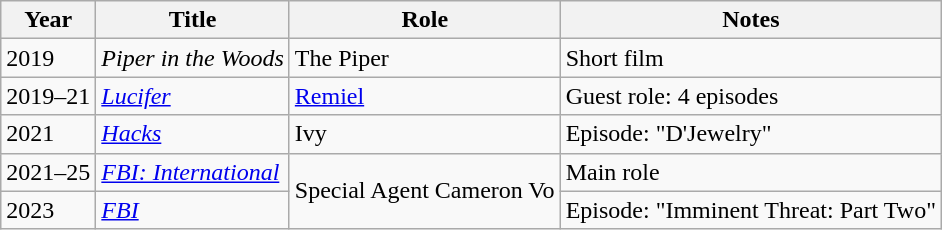<table class="wikitable sortable">
<tr>
<th>Year</th>
<th>Title</th>
<th>Role</th>
<th class="unsortable">Notes</th>
</tr>
<tr>
<td>2019</td>
<td><em>Piper in the Woods</em></td>
<td>The Piper</td>
<td>Short film</td>
</tr>
<tr>
<td>2019–21</td>
<td><em><a href='#'>Lucifer</a></em></td>
<td><a href='#'>Remiel</a></td>
<td>Guest role: 4 episodes</td>
</tr>
<tr>
<td>2021</td>
<td><em><a href='#'>Hacks</a></em></td>
<td>Ivy</td>
<td>Episode: "D'Jewelry"</td>
</tr>
<tr>
<td>2021–25</td>
<td><em><a href='#'>FBI: International</a></em></td>
<td rowspan="2">Special Agent Cameron Vo</td>
<td>Main role</td>
</tr>
<tr>
<td>2023</td>
<td><em><a href='#'>FBI</a></em></td>
<td>Episode: "Imminent Threat: Part Two"</td>
</tr>
</table>
